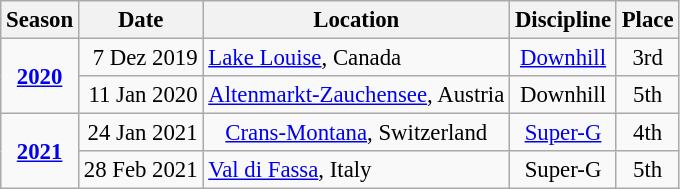<table class="wikitable" style="text-align:center; font-size:95%;">
<tr>
<th>Season</th>
<th>Date</th>
<th>Location</th>
<th>Discipline</th>
<th>Place</th>
</tr>
<tr>
<td rowspan="2"><strong><a href='#'>2020</a></strong></td>
<td align="right">7 Dez 2019</td>
<td align=left> <a href='#'>Lake Louise</a>, Canada</td>
<td><a href='#'>Downhill</a></td>
<td>3rd</td>
</tr>
<tr>
<td align="right">11 Jan 2020</td>
<td align=left> <a href='#'>Altenmarkt-Zauchensee</a>, Austria</td>
<td>Downhill</td>
<td>5th</td>
</tr>
<tr>
<td rowspan="2"><strong><a href='#'>2021</a></strong></td>
<td align="right">24 Jan 2021</td>
<td align=left>   <a href='#'>Crans-Montana</a>, Switzerland</td>
<td><a href='#'>Super-G</a></td>
<td>4th</td>
</tr>
<tr>
<td align="right">28 Feb 2021</td>
<td align=left> <a href='#'>Val di Fassa</a>, Italy</td>
<td>Super-G</td>
<td>5th</td>
</tr>
</table>
